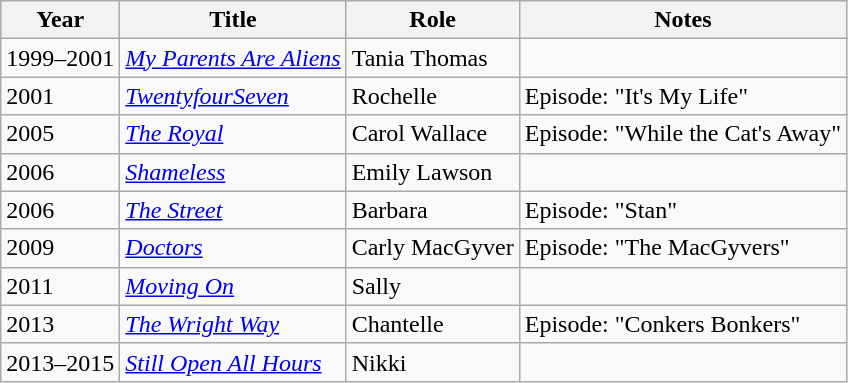<table class="wikitable sortable">
<tr>
<th>Year</th>
<th>Title</th>
<th>Role</th>
<th>Notes</th>
</tr>
<tr>
<td>1999–2001</td>
<td><em><a href='#'>My Parents Are Aliens</a></em></td>
<td>Tania Thomas</td>
<td></td>
</tr>
<tr>
<td>2001</td>
<td><em><a href='#'>TwentyfourSeven</a></em></td>
<td>Rochelle</td>
<td>Episode: "It's My Life"</td>
</tr>
<tr>
<td>2005</td>
<td><em><a href='#'>The Royal</a></em></td>
<td>Carol Wallace</td>
<td>Episode: "While the Cat's Away"</td>
</tr>
<tr>
<td>2006</td>
<td><em><a href='#'>Shameless</a></em></td>
<td>Emily Lawson</td>
<td></td>
</tr>
<tr>
<td>2006</td>
<td><em><a href='#'>The Street</a></em></td>
<td>Barbara</td>
<td>Episode: "Stan"</td>
</tr>
<tr>
<td>2009</td>
<td><em><a href='#'>Doctors</a></em></td>
<td>Carly MacGyver</td>
<td>Episode: "The MacGyvers"</td>
</tr>
<tr>
<td>2011</td>
<td><em><a href='#'>Moving On</a></em></td>
<td>Sally</td>
<td></td>
</tr>
<tr>
<td>2013</td>
<td><em><a href='#'>The Wright Way</a></em></td>
<td>Chantelle</td>
<td>Episode: "Conkers Bonkers"</td>
</tr>
<tr>
<td>2013–2015</td>
<td><em><a href='#'>Still Open All Hours</a></em></td>
<td>Nikki</td>
<td></td>
</tr>
</table>
